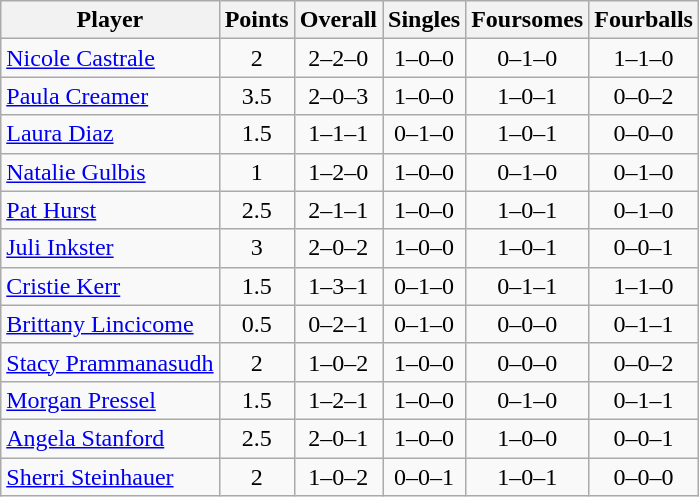<table class="wikitable sortable" style="text-align:center">
<tr>
<th>Player</th>
<th>Points</th>
<th>Overall</th>
<th>Singles</th>
<th>Foursomes</th>
<th>Fourballs</th>
</tr>
<tr>
<td align=left><a href='#'>Nicole Castrale</a></td>
<td>2</td>
<td>2–2–0</td>
<td>1–0–0</td>
<td>0–1–0</td>
<td>1–1–0</td>
</tr>
<tr>
<td align=left><a href='#'>Paula Creamer</a></td>
<td>3.5</td>
<td>2–0–3</td>
<td>1–0–0</td>
<td>1–0–1</td>
<td>0–0–2</td>
</tr>
<tr>
<td align=left><a href='#'>Laura Diaz</a></td>
<td>1.5</td>
<td>1–1–1</td>
<td>0–1–0</td>
<td>1–0–1</td>
<td>0–0–0</td>
</tr>
<tr>
<td align=left><a href='#'>Natalie Gulbis</a></td>
<td>1</td>
<td>1–2–0</td>
<td>1–0–0</td>
<td>0–1–0</td>
<td>0–1–0</td>
</tr>
<tr>
<td align=left><a href='#'>Pat Hurst</a></td>
<td>2.5</td>
<td>2–1–1</td>
<td>1–0–0</td>
<td>1–0–1</td>
<td>0–1–0</td>
</tr>
<tr>
<td align=left><a href='#'>Juli Inkster</a></td>
<td>3</td>
<td>2–0–2</td>
<td>1–0–0</td>
<td>1–0–1</td>
<td>0–0–1</td>
</tr>
<tr>
<td align=left><a href='#'>Cristie Kerr</a></td>
<td>1.5</td>
<td>1–3–1</td>
<td>0–1–0</td>
<td>0–1–1</td>
<td>1–1–0</td>
</tr>
<tr>
<td align=left><a href='#'>Brittany Lincicome</a></td>
<td>0.5</td>
<td>0–2–1</td>
<td>0–1–0</td>
<td>0–0–0</td>
<td>0–1–1</td>
</tr>
<tr>
<td align=left><a href='#'>Stacy Prammanasudh</a></td>
<td>2</td>
<td>1–0–2</td>
<td>1–0–0</td>
<td>0–0–0</td>
<td>0–0–2</td>
</tr>
<tr>
<td align=left><a href='#'>Morgan Pressel</a></td>
<td>1.5</td>
<td>1–2–1</td>
<td>1–0–0</td>
<td>0–1–0</td>
<td>0–1–1</td>
</tr>
<tr>
<td align=left><a href='#'>Angela Stanford</a></td>
<td>2.5</td>
<td>2–0–1</td>
<td>1–0–0</td>
<td>1–0–0</td>
<td>0–0–1</td>
</tr>
<tr>
<td align=left><a href='#'>Sherri Steinhauer</a></td>
<td>2</td>
<td>1–0–2</td>
<td>0–0–1</td>
<td>1–0–1</td>
<td>0–0–0</td>
</tr>
</table>
